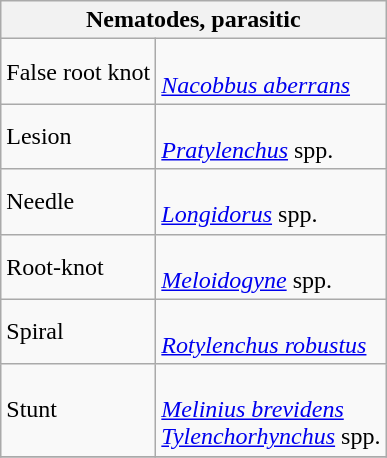<table class="wikitable" style="clear">
<tr>
<th colspan=2><strong>Nematodes, parasitic</strong><br></th>
</tr>
<tr>
<td>False root knot</td>
<td><br><em><a href='#'>Nacobbus aberrans</a></em></td>
</tr>
<tr>
<td>Lesion</td>
<td><br><em><a href='#'>Pratylenchus</a></em> spp.</td>
</tr>
<tr>
<td>Needle</td>
<td><br><em><a href='#'>Longidorus</a></em> spp.</td>
</tr>
<tr>
<td>Root-knot</td>
<td><br><em><a href='#'>Meloidogyne</a></em> spp.</td>
</tr>
<tr>
<td>Spiral</td>
<td><br><em><a href='#'>Rotylenchus robustus</a></em></td>
</tr>
<tr>
<td>Stunt</td>
<td><br><em><a href='#'>Melinius brevidens</a></em><br>
<em><a href='#'>Tylenchorhynchus</a></em> spp.</td>
</tr>
<tr>
</tr>
</table>
